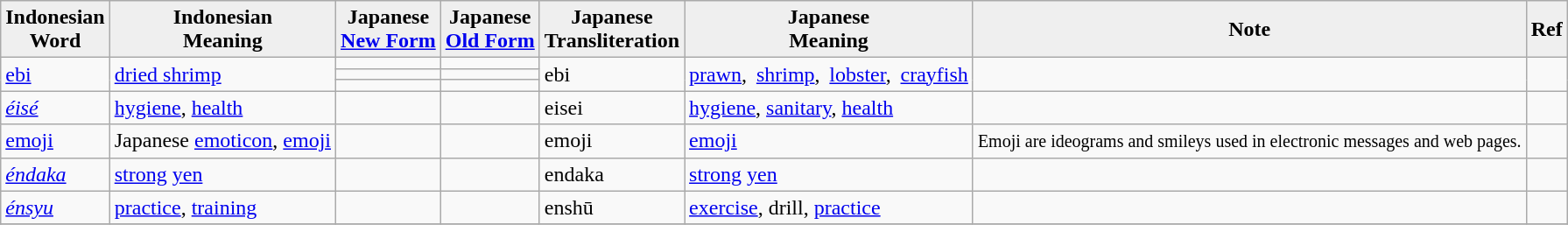<table class="wikitable">
<tr>
<th style="background:#efefef;">Indonesian <br>Word</th>
<th style="background:#efefef;">Indonesian <br>Meaning</th>
<th style="background:#efefef;">Japanese <br><a href='#'>New Form</a></th>
<th style="background:#efefef;">Japanese <br><a href='#'>Old Form</a></th>
<th style="background:#efefef;">Japanese <br>Transliteration</th>
<th style="background:#efefef;">Japanese <br>Meaning</th>
<th style="background:#efefef;">Note</th>
<th style="background:#efefef;">Ref</th>
</tr>
<tr>
<td rowspan="3"><a href='#'>ebi</a></td>
<td rowspan="3"><a href='#'>dried shrimp</a></td>
<td></td>
<td></td>
<td rowspan="3">ebi</td>
<td rowspan="3"><a href='#'>prawn</a>,  <a href='#'>shrimp</a>,  <a href='#'>lobster</a>,  <a href='#'>crayfish</a></td>
<td rowspan="3"></td>
<td rowspan="3"></td>
</tr>
<tr>
<td></td>
<td></td>
</tr>
<tr>
<td></td>
<td></td>
</tr>
<tr>
<td><em><a href='#'>éisé</a></em></td>
<td><a href='#'>hygiene</a>, <a href='#'>health</a></td>
<td></td>
<td></td>
<td>eisei</td>
<td><a href='#'>hygiene</a>, <a href='#'>sanitary</a>, <a href='#'>health</a></td>
<td><small></small></td>
<td></td>
</tr>
<tr>
<td><a href='#'>emoji</a></td>
<td>Japanese <a href='#'>emoticon</a>, <a href='#'>emoji</a></td>
<td></td>
<td></td>
<td>emoji</td>
<td><a href='#'>emoji</a></td>
<td><small>Emoji are ideograms and smileys used in electronic messages and web pages.</small></td>
<td></td>
</tr>
<tr>
<td><em><a href='#'>éndaka</a></em></td>
<td><a href='#'>strong</a> <a href='#'>yen</a></td>
<td></td>
<td></td>
<td>endaka</td>
<td><a href='#'>strong</a> <a href='#'>yen</a></td>
<td><small></small></td>
<td></td>
</tr>
<tr>
<td><em><a href='#'>énsyu</a></em></td>
<td><a href='#'>practice</a>, <a href='#'>training</a></td>
<td></td>
<td></td>
<td>enshū</td>
<td><a href='#'>exercise</a>, drill, <a href='#'>practice</a></td>
<td><small></small></td>
<td></td>
</tr>
<tr>
</tr>
</table>
